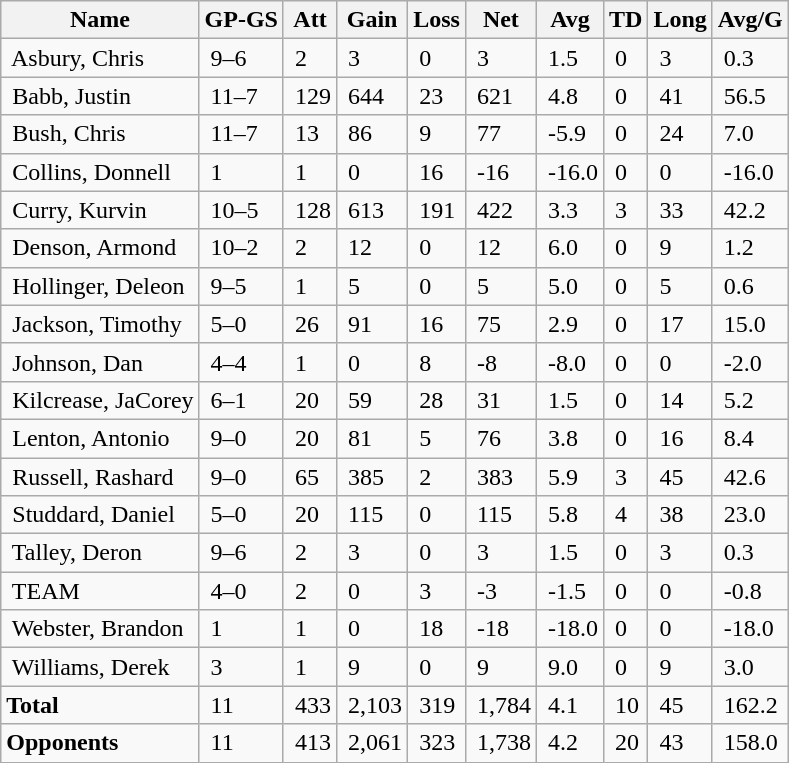<table class="wikitable" style="white-space:nowrap;">
<tr>
<th>Name</th>
<th>GP-GS</th>
<th>Att</th>
<th>Gain</th>
<th>Loss</th>
<th>Net</th>
<th>Avg</th>
<th>TD</th>
<th>Long</th>
<th>Avg/G</th>
</tr>
<tr>
<td> Asbury, Chris</td>
<td> 9–6</td>
<td> 2</td>
<td> 3</td>
<td> 0</td>
<td> 3</td>
<td> 1.5</td>
<td> 0</td>
<td> 3</td>
<td> 0.3</td>
</tr>
<tr>
<td> Babb, Justin</td>
<td> 11–7</td>
<td> 129</td>
<td> 644</td>
<td> 23</td>
<td> 621</td>
<td> 4.8</td>
<td> 0</td>
<td> 41</td>
<td> 56.5</td>
</tr>
<tr>
<td> Bush, Chris</td>
<td> 11–7</td>
<td> 13</td>
<td> 86</td>
<td> 9</td>
<td> 77</td>
<td> -5.9</td>
<td> 0</td>
<td> 24</td>
<td> 7.0</td>
</tr>
<tr>
<td> Collins, Donnell</td>
<td> 1</td>
<td> 1</td>
<td> 0</td>
<td> 16</td>
<td> -16</td>
<td> -16.0</td>
<td> 0</td>
<td> 0</td>
<td> -16.0</td>
</tr>
<tr>
<td> Curry, Kurvin</td>
<td> 10–5</td>
<td> 128</td>
<td> 613</td>
<td> 191</td>
<td> 422</td>
<td> 3.3</td>
<td> 3</td>
<td> 33</td>
<td> 42.2</td>
</tr>
<tr>
<td> Denson, Armond</td>
<td> 10–2</td>
<td> 2</td>
<td> 12</td>
<td> 0</td>
<td> 12</td>
<td> 6.0</td>
<td> 0</td>
<td> 9</td>
<td> 1.2</td>
</tr>
<tr>
<td> Hollinger, Deleon</td>
<td> 9–5</td>
<td> 1</td>
<td> 5</td>
<td> 0</td>
<td> 5</td>
<td> 5.0</td>
<td> 0</td>
<td> 5</td>
<td> 0.6</td>
</tr>
<tr>
<td> Jackson, Timothy</td>
<td> 5–0</td>
<td> 26</td>
<td> 91</td>
<td> 16</td>
<td> 75</td>
<td> 2.9</td>
<td> 0</td>
<td> 17</td>
<td> 15.0</td>
</tr>
<tr>
<td> Johnson, Dan</td>
<td> 4–4</td>
<td> 1</td>
<td> 0</td>
<td> 8</td>
<td> -8</td>
<td> -8.0</td>
<td> 0</td>
<td> 0</td>
<td> -2.0</td>
</tr>
<tr>
<td> Kilcrease, JaCorey</td>
<td> 6–1</td>
<td> 20</td>
<td> 59</td>
<td> 28</td>
<td> 31</td>
<td> 1.5</td>
<td> 0</td>
<td> 14</td>
<td> 5.2</td>
</tr>
<tr>
<td> Lenton, Antonio</td>
<td> 9–0</td>
<td> 20</td>
<td> 81</td>
<td> 5</td>
<td> 76</td>
<td> 3.8</td>
<td> 0</td>
<td> 16</td>
<td> 8.4</td>
</tr>
<tr>
<td> Russell, Rashard</td>
<td> 9–0</td>
<td> 65</td>
<td> 385</td>
<td> 2</td>
<td> 383</td>
<td> 5.9</td>
<td> 3</td>
<td> 45</td>
<td> 42.6</td>
</tr>
<tr>
<td> Studdard, Daniel</td>
<td> 5–0</td>
<td> 20</td>
<td> 115</td>
<td> 0</td>
<td> 115</td>
<td> 5.8</td>
<td> 4</td>
<td> 38</td>
<td> 23.0</td>
</tr>
<tr>
<td> Talley, Deron</td>
<td> 9–6</td>
<td> 2</td>
<td> 3</td>
<td> 0</td>
<td> 3</td>
<td> 1.5</td>
<td> 0</td>
<td> 3</td>
<td> 0.3</td>
</tr>
<tr>
<td> TEAM</td>
<td> 4–0</td>
<td> 2</td>
<td> 0</td>
<td> 3</td>
<td> -3</td>
<td> -1.5</td>
<td> 0</td>
<td> 0</td>
<td> -0.8</td>
</tr>
<tr>
<td> Webster, Brandon</td>
<td> 1</td>
<td> 1</td>
<td> 0</td>
<td> 18</td>
<td> -18</td>
<td> -18.0</td>
<td> 0</td>
<td> 0</td>
<td> -18.0</td>
</tr>
<tr>
<td> Williams, Derek</td>
<td> 3</td>
<td> 1</td>
<td> 9</td>
<td> 0</td>
<td> 9</td>
<td> 9.0</td>
<td> 0</td>
<td> 9</td>
<td> 3.0</td>
</tr>
<tr>
<td><strong>Total</strong></td>
<td> 11</td>
<td> 433</td>
<td> 2,103</td>
<td> 319</td>
<td> 1,784</td>
<td> 4.1</td>
<td> 10</td>
<td> 45</td>
<td> 162.2</td>
</tr>
<tr>
<td><strong>Opponents</strong></td>
<td> 11</td>
<td> 413</td>
<td> 2,061</td>
<td> 323</td>
<td> 1,738</td>
<td> 4.2</td>
<td> 20</td>
<td> 43</td>
<td> 158.0</td>
</tr>
</table>
